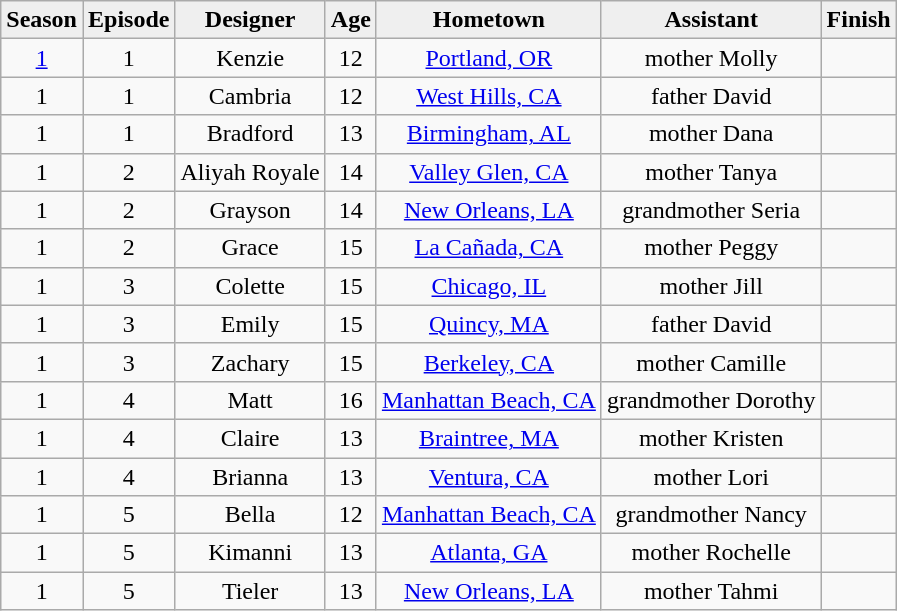<table class="wikitable sortable">
<tr>
<th style="background:#efefef;">Season</th>
<th style="background:#efefef;">Episode</th>
<th style="background:#efefef;">Designer</th>
<th style="background:#efefef;">Age</th>
<th style="background:#efefef;">Hometown</th>
<th style="background:#efefef;">Assistant</th>
<th style="background:#efefef;">Finish</th>
</tr>
<tr>
<td style="text-align:center;"><a href='#'>1</a></td>
<td style="text-align:center;">1</td>
<td style="text-align:center;">Kenzie</td>
<td style="text-align:center;">12</td>
<td style="text-align:center;"><a href='#'>Portland, OR</a></td>
<td style="text-align:center;">mother Molly</td>
<td style="text-align:center;"></td>
</tr>
<tr>
<td style="text-align:center;">1</td>
<td style="text-align:center;">1</td>
<td style="text-align:center;">Cambria</td>
<td style="text-align:center;">12</td>
<td style="text-align:center;"><a href='#'>West Hills, CA</a></td>
<td style="text-align:center;">father David</td>
<td style="text-align:center;"></td>
</tr>
<tr>
<td style="text-align:center;">1</td>
<td style="text-align:center;">1</td>
<td style="text-align:center;">Bradford</td>
<td style="text-align:center;">13</td>
<td style="text-align:center;"><a href='#'>Birmingham, AL</a></td>
<td style="text-align:center;">mother Dana</td>
<td style="text-align:center;"></td>
</tr>
<tr>
<td style="text-align:center;">1</td>
<td style="text-align:center;">2</td>
<td style="text-align:center;">Aliyah Royale</td>
<td style="text-align:center;">14</td>
<td style="text-align:center;"><a href='#'>Valley Glen, CA</a></td>
<td style="text-align:center;">mother Tanya</td>
<td style="text-align:center;"></td>
</tr>
<tr>
<td style="text-align:center;">1</td>
<td style="text-align:center;">2</td>
<td style="text-align:center;">Grayson</td>
<td style="text-align:center;">14</td>
<td style="text-align:center;"><a href='#'>New Orleans, LA</a></td>
<td style="text-align:center;">grandmother Seria</td>
<td style="text-align:center;"></td>
</tr>
<tr>
<td style="text-align:center;">1</td>
<td style="text-align:center;">2</td>
<td style="text-align:center;">Grace</td>
<td style="text-align:center;">15</td>
<td style="text-align:center;"><a href='#'>La Cañada, CA</a></td>
<td style="text-align:center;">mother Peggy</td>
<td style="text-align:center;"></td>
</tr>
<tr>
<td style="text-align:center;">1</td>
<td style="text-align:center;">3</td>
<td style="text-align:center;">Colette</td>
<td style="text-align:center;">15</td>
<td style="text-align:center;"><a href='#'>Chicago, IL</a></td>
<td style="text-align:center;">mother Jill</td>
<td style="text-align:center;"></td>
</tr>
<tr>
<td style="text-align:center;">1</td>
<td style="text-align:center;">3</td>
<td style="text-align:center;">Emily</td>
<td style="text-align:center;">15</td>
<td style="text-align:center;"><a href='#'>Quincy, MA</a></td>
<td style="text-align:center;">father David</td>
<td style="text-align:center;"></td>
</tr>
<tr>
<td style="text-align:center;">1</td>
<td style="text-align:center;">3</td>
<td style="text-align:center;">Zachary</td>
<td style="text-align:center;">15</td>
<td style="text-align:center;"><a href='#'>Berkeley, CA</a></td>
<td style="text-align:center;">mother Camille</td>
<td style="text-align:center;"></td>
</tr>
<tr>
<td style="text-align:center;">1</td>
<td style="text-align:center;">4</td>
<td style="text-align:center;">Matt</td>
<td style="text-align:center;">16</td>
<td style="text-align:center;"><a href='#'>Manhattan Beach, CA</a></td>
<td style="text-align:center;">grandmother Dorothy</td>
<td style="text-align:center;"></td>
</tr>
<tr>
<td style="text-align:center;">1</td>
<td style="text-align:center;">4</td>
<td style="text-align:center;">Claire</td>
<td style="text-align:center;">13</td>
<td style="text-align:center;"><a href='#'>Braintree, MA</a></td>
<td style="text-align:center;">mother Kristen</td>
<td style="text-align:center;"></td>
</tr>
<tr>
<td style="text-align:center;">1</td>
<td style="text-align:center;">4</td>
<td style="text-align:center;">Brianna</td>
<td style="text-align:center;">13</td>
<td style="text-align:center;"><a href='#'>Ventura, CA</a></td>
<td style="text-align:center;">mother Lori</td>
<td style="text-align:center;"></td>
</tr>
<tr>
<td style="text-align:center;">1</td>
<td style="text-align:center;">5</td>
<td style="text-align:center;">Bella</td>
<td style="text-align:center;">12</td>
<td style="text-align:center;"><a href='#'>Manhattan Beach, CA</a></td>
<td style="text-align:center;">grandmother Nancy</td>
<td style="text-align:center;"></td>
</tr>
<tr>
<td style="text-align:center;">1</td>
<td style="text-align:center;">5</td>
<td style="text-align:center;">Kimanni</td>
<td style="text-align:center;">13</td>
<td style="text-align:center;"><a href='#'>Atlanta, GA</a></td>
<td style="text-align:center;">mother Rochelle</td>
<td style="text-align:center;"></td>
</tr>
<tr>
<td style="text-align:center;">1</td>
<td style="text-align:center;">5</td>
<td style="text-align:center;">Tieler</td>
<td style="text-align:center;">13</td>
<td style="text-align:center;"><a href='#'>New Orleans, LA</a></td>
<td style="text-align:center;">mother Tahmi</td>
<td style="text-align:center;"></td>
</tr>
</table>
